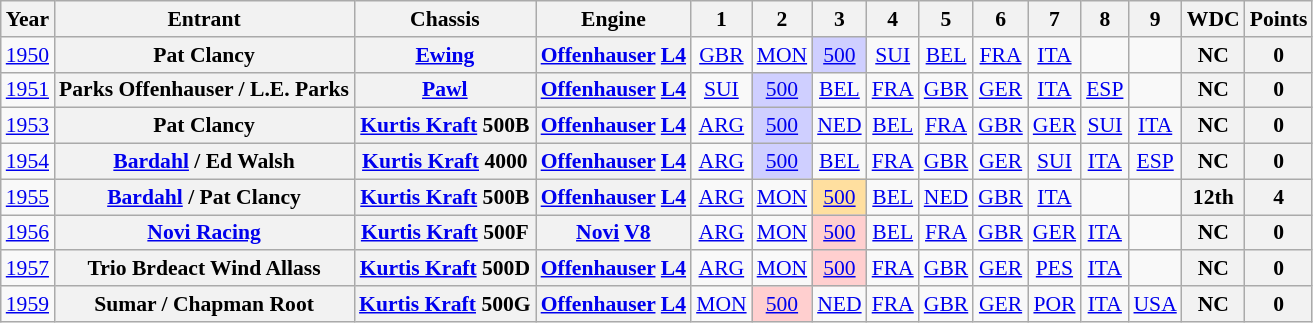<table class="wikitable" style="text-align:center; font-size:90%">
<tr>
<th>Year</th>
<th>Entrant</th>
<th>Chassis</th>
<th>Engine</th>
<th>1</th>
<th>2</th>
<th>3</th>
<th>4</th>
<th>5</th>
<th>6</th>
<th>7</th>
<th>8</th>
<th>9</th>
<th>WDC</th>
<th>Points</th>
</tr>
<tr>
<td><a href='#'>1950</a></td>
<th>Pat Clancy</th>
<th><a href='#'>Ewing</a></th>
<th><a href='#'>Offenhauser</a> <a href='#'>L4</a></th>
<td><a href='#'>GBR</a></td>
<td><a href='#'>MON</a></td>
<td style="background:#CFCFFF;"><a href='#'>500</a><br></td>
<td><a href='#'>SUI</a></td>
<td><a href='#'>BEL</a></td>
<td><a href='#'>FRA</a></td>
<td><a href='#'>ITA</a></td>
<td></td>
<td></td>
<th>NC</th>
<th>0</th>
</tr>
<tr>
<td><a href='#'>1951</a></td>
<th>Parks Offenhauser / L.E. Parks</th>
<th><a href='#'>Pawl</a></th>
<th><a href='#'>Offenhauser</a> <a href='#'>L4</a></th>
<td><a href='#'>SUI</a></td>
<td style="background:#CFCFFF;"><a href='#'>500</a><br></td>
<td><a href='#'>BEL</a></td>
<td><a href='#'>FRA</a></td>
<td><a href='#'>GBR</a></td>
<td><a href='#'>GER</a></td>
<td><a href='#'>ITA</a></td>
<td><a href='#'>ESP</a></td>
<td></td>
<th>NC</th>
<th>0</th>
</tr>
<tr>
<td><a href='#'>1953</a></td>
<th>Pat Clancy</th>
<th><a href='#'>Kurtis Kraft</a> 500B</th>
<th><a href='#'>Offenhauser</a> <a href='#'>L4</a></th>
<td><a href='#'>ARG</a></td>
<td style="background:#CFCFFF;"><a href='#'>500</a><br></td>
<td><a href='#'>NED</a></td>
<td><a href='#'>BEL</a></td>
<td><a href='#'>FRA</a></td>
<td><a href='#'>GBR</a></td>
<td><a href='#'>GER</a></td>
<td><a href='#'>SUI</a></td>
<td><a href='#'>ITA</a></td>
<th>NC</th>
<th>0</th>
</tr>
<tr>
<td><a href='#'>1954</a></td>
<th><a href='#'>Bardahl</a> / Ed Walsh</th>
<th><a href='#'>Kurtis Kraft</a> 4000</th>
<th><a href='#'>Offenhauser</a> <a href='#'>L4</a></th>
<td><a href='#'>ARG</a></td>
<td style="background:#CFCFFF;"><a href='#'>500</a><br></td>
<td><a href='#'>BEL</a></td>
<td><a href='#'>FRA</a></td>
<td><a href='#'>GBR</a></td>
<td><a href='#'>GER</a></td>
<td><a href='#'>SUI</a></td>
<td><a href='#'>ITA</a></td>
<td><a href='#'>ESP</a></td>
<th>NC</th>
<th>0</th>
</tr>
<tr>
<td><a href='#'>1955</a></td>
<th><a href='#'>Bardahl</a> / Pat Clancy</th>
<th><a href='#'>Kurtis Kraft</a> 500B</th>
<th><a href='#'>Offenhauser</a> <a href='#'>L4</a></th>
<td><a href='#'>ARG</a></td>
<td><a href='#'>MON</a></td>
<td style="background:#FFDF9F;"><a href='#'>500</a><br></td>
<td><a href='#'>BEL</a></td>
<td><a href='#'>NED</a></td>
<td><a href='#'>GBR</a></td>
<td><a href='#'>ITA</a></td>
<td></td>
<td></td>
<th>12th</th>
<th>4</th>
</tr>
<tr>
<td><a href='#'>1956</a></td>
<th><a href='#'>Novi Racing</a></th>
<th><a href='#'>Kurtis Kraft</a> 500F</th>
<th><a href='#'>Novi</a> <a href='#'>V8</a></th>
<td><a href='#'>ARG</a></td>
<td><a href='#'>MON</a></td>
<td style="background:#FFCFCF;"><a href='#'>500</a><br></td>
<td><a href='#'>BEL</a></td>
<td><a href='#'>FRA</a></td>
<td><a href='#'>GBR</a></td>
<td><a href='#'>GER</a></td>
<td><a href='#'>ITA</a></td>
<td></td>
<th>NC</th>
<th>0</th>
</tr>
<tr>
<td><a href='#'>1957</a></td>
<th>Trio Brdeact Wind Allass</th>
<th><a href='#'>Kurtis Kraft</a> 500D</th>
<th><a href='#'>Offenhauser</a> <a href='#'>L4</a></th>
<td><a href='#'>ARG</a></td>
<td><a href='#'>MON</a></td>
<td style="background:#FFCFCF;"><a href='#'>500</a><br></td>
<td><a href='#'>FRA</a></td>
<td><a href='#'>GBR</a></td>
<td><a href='#'>GER</a></td>
<td><a href='#'>PES</a></td>
<td><a href='#'>ITA</a></td>
<td></td>
<th>NC</th>
<th>0</th>
</tr>
<tr>
<td><a href='#'>1959</a></td>
<th>Sumar / Chapman Root</th>
<th><a href='#'>Kurtis Kraft</a> 500G</th>
<th><a href='#'>Offenhauser</a> <a href='#'>L4</a></th>
<td><a href='#'>MON</a></td>
<td style="background:#FFCFCF;"><a href='#'>500</a><br></td>
<td><a href='#'>NED</a></td>
<td><a href='#'>FRA</a></td>
<td><a href='#'>GBR</a></td>
<td><a href='#'>GER</a></td>
<td><a href='#'>POR</a></td>
<td><a href='#'>ITA</a></td>
<td><a href='#'>USA</a></td>
<th>NC</th>
<th>0</th>
</tr>
</table>
